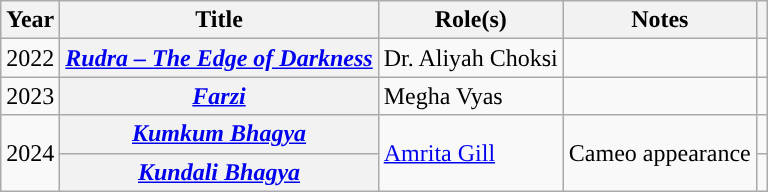<table class="wikitable plainrowheaders ">
<tr>
<th scope="col">Year</th>
<th scope="col">Title</th>
<th scope="col">Role(s)</th>
<th scope="col" class="unsortable">Notes</th>
<th scope="col" class="unsortable"></th>
</tr>
<tr>
<td>2022</td>
<th scope="row"><a href='#'><em>Rudra – The Edge of Darkness</em></a></th>
<td>Dr. Aliyah Choksi</td>
<td></td>
<td></td>
</tr>
<tr>
<td>2023</td>
<th scope="row"><em><a href='#'>Farzi</a></em></th>
<td>Megha Vyas</td>
<td></td>
<td></td>
</tr>
<tr>
<td rowspan="2">2024</td>
<th scope="row"><em><a href='#'>Kumkum Bhagya</a></em></th>
<td rowspan="2"><a href='#'>Amrita Gill</a></td>
<td rowspan="2">Cameo appearance</td>
<td></td>
</tr>
<tr>
<th scope="row"><em><a href='#'>Kundali Bhagya</a></em></th>
<td></td>
</tr>
</table>
